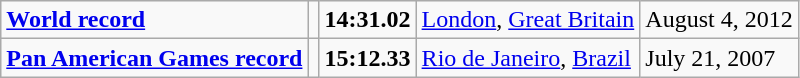<table class="wikitable">
<tr>
<td><strong><a href='#'>World record</a></strong></td>
<td></td>
<td><strong>14:31.02</strong></td>
<td><a href='#'>London</a>, <a href='#'>Great Britain</a></td>
<td>August 4, 2012</td>
</tr>
<tr>
<td><strong><a href='#'>Pan American Games record</a></strong></td>
<td></td>
<td><strong>15:12.33</strong></td>
<td><a href='#'>Rio de Janeiro</a>, <a href='#'>Brazil</a></td>
<td>July 21, 2007</td>
</tr>
</table>
